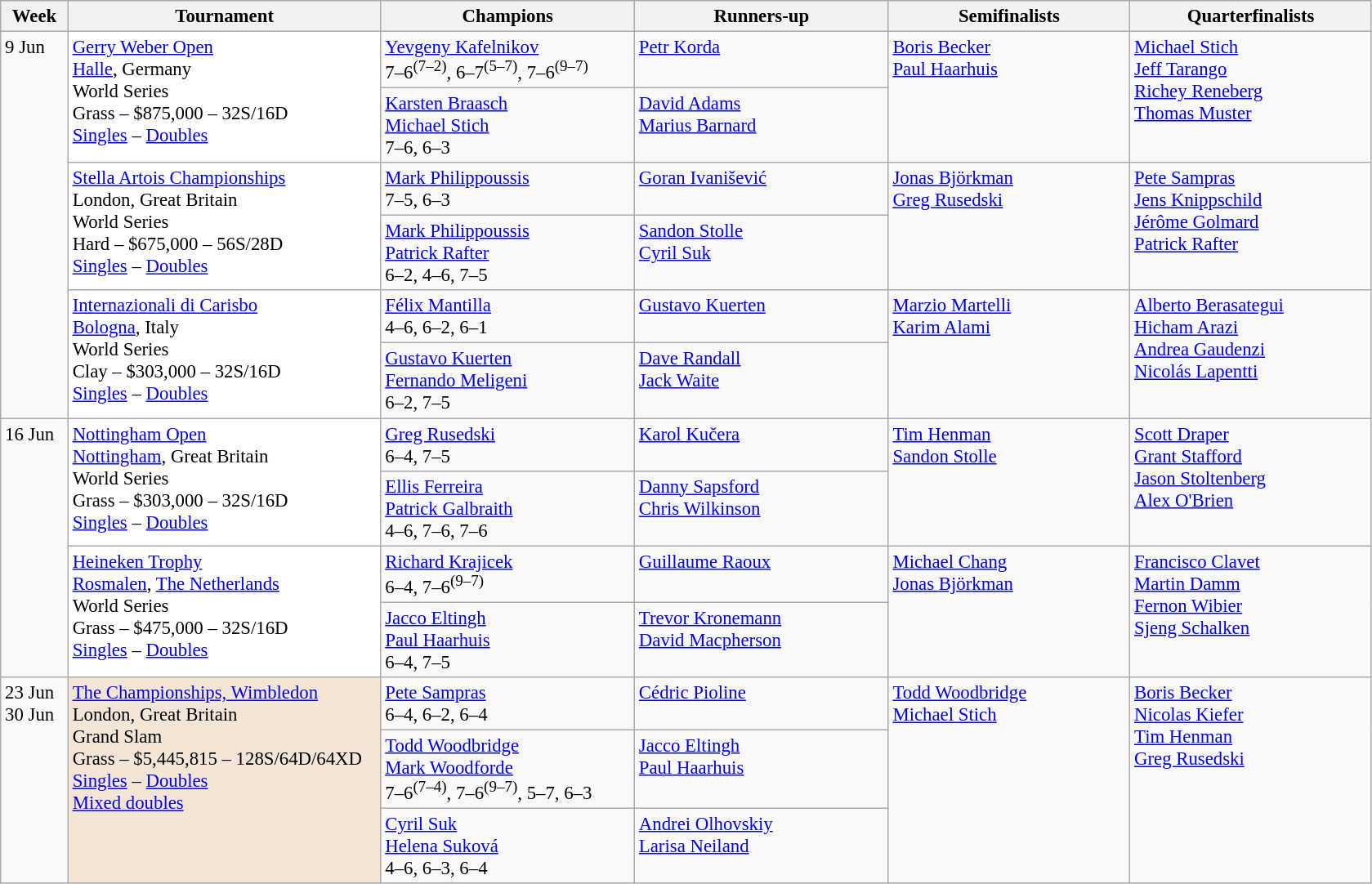<table class=wikitable style=font-size:95%>
<tr>
<th style="width:48px;">Week</th>
<th style="width:248px;">Tournament</th>
<th style="width:200px;">Champions</th>
<th style="width:200px;">Runners-up</th>
<th style="width:190px;">Semifinalists</th>
<th style="width:190px;">Quarterfinalists</th>
</tr>
<tr valign=top>
<td rowspan=6>9 Jun</td>
<td style="background:#FFF;" rowspan=2><a href='#'>Gerry Weber Open</a><br><a href='#'>Halle</a>, Germany<br>World Series<br>Grass – $875,000 – 32S/16D <br> <a href='#'>Singles</a> – <a href='#'>Doubles</a></td>
<td> <a href='#'>Yevgeny Kafelnikov</a><br> 7–6<sup>(7–2)</sup>, 6–7<sup>(5–7)</sup>, 7–6<sup>(9–7)</sup></td>
<td> <a href='#'>Petr Korda</a></td>
<td rowspan=2> <a href='#'>Boris Becker</a><br> <a href='#'>Paul Haarhuis</a></td>
<td rowspan=2> <a href='#'>Michael Stich</a><br> <a href='#'>Jeff Tarango</a><br> <a href='#'>Richey Reneberg</a><br> <a href='#'>Thomas Muster</a></td>
</tr>
<tr valign=top>
<td> <a href='#'>Karsten Braasch</a><br> <a href='#'>Michael Stich</a><br> 7–6, 6–3</td>
<td> <a href='#'>David Adams</a><br> <a href='#'>Marius Barnard</a></td>
</tr>
<tr valign=top>
<td style="background:#FFF;" rowspan=2><a href='#'>Stella Artois Championships</a><br>London, Great Britain<br>World Series<br>Hard – $675,000 – 56S/28D <br> <a href='#'>Singles</a> – <a href='#'>Doubles</a></td>
<td> <a href='#'>Mark Philippoussis</a><br> 7–5, 6–3</td>
<td> <a href='#'>Goran Ivanišević</a></td>
<td rowspan=2> <a href='#'>Jonas Björkman</a><br> <a href='#'>Greg Rusedski</a></td>
<td rowspan=2> <a href='#'>Pete Sampras</a><br> <a href='#'>Jens Knippschild</a><br> <a href='#'>Jérôme Golmard</a><br> <a href='#'>Patrick Rafter</a></td>
</tr>
<tr valign=top>
<td> <a href='#'>Mark Philippoussis</a><br> <a href='#'>Patrick Rafter</a><br> 6–2, 4–6, 7–5</td>
<td> <a href='#'>Sandon Stolle</a><br> <a href='#'>Cyril Suk</a></td>
</tr>
<tr valign=top>
<td style="background:#FFF;" rowspan=2><a href='#'>Internazionali di Carisbo</a><br><a href='#'>Bologna</a>, Italy<br>World Series<br>Clay – $303,000 – 32S/16D <br> <a href='#'>Singles</a> – <a href='#'>Doubles</a></td>
<td> <a href='#'>Félix Mantilla</a><br> 4–6, 6–2, 6–1</td>
<td> <a href='#'>Gustavo Kuerten</a></td>
<td rowspan=2> <a href='#'>Marzio Martelli</a><br> <a href='#'>Karim Alami</a></td>
<td rowspan=2> <a href='#'>Alberto Berasategui</a><br> <a href='#'>Hicham Arazi</a><br> <a href='#'>Andrea Gaudenzi</a><br> <a href='#'>Nicolás Lapentti</a></td>
</tr>
<tr valign=top>
<td> <a href='#'>Gustavo Kuerten</a><br> <a href='#'>Fernando Meligeni</a><br> 6–2, 7–5</td>
<td> <a href='#'>Dave Randall</a><br> <a href='#'>Jack Waite</a></td>
</tr>
<tr valign=top>
<td rowspan=4>16 Jun</td>
<td style="background:#FFF;" rowspan=2><a href='#'>Nottingham Open</a><br><a href='#'>Nottingham</a>, Great Britain<br>World Series<br>Grass – $303,000 – 32S/16D <br> <a href='#'>Singles</a> – <a href='#'>Doubles</a></td>
<td> <a href='#'>Greg Rusedski</a><br> 6–4, 7–5</td>
<td> <a href='#'>Karol Kučera</a></td>
<td rowspan=2> <a href='#'>Tim Henman</a><br> <a href='#'>Sandon Stolle</a></td>
<td rowspan=2> <a href='#'>Scott Draper</a><br> <a href='#'>Grant Stafford</a><br> <a href='#'>Jason Stoltenberg</a><br> <a href='#'>Alex O'Brien</a></td>
</tr>
<tr valign=top>
<td> <a href='#'>Ellis Ferreira</a><br> <a href='#'>Patrick Galbraith</a><br> 4–6, 7–6, 7–6</td>
<td> <a href='#'>Danny Sapsford</a><br> <a href='#'>Chris Wilkinson</a></td>
</tr>
<tr valign=top>
<td style="background:#FFF;" rowspan=2><a href='#'>Heineken Trophy</a><br><a href='#'>Rosmalen</a>, <a href='#'>The Netherlands</a><br>World Series<br>Grass – $475,000 – 32S/16D <br> <a href='#'>Singles</a> – <a href='#'>Doubles</a></td>
<td> <a href='#'>Richard Krajicek</a><br> 6–4, 7–6<sup>(9–7)</sup></td>
<td> <a href='#'>Guillaume Raoux</a></td>
<td rowspan=2> <a href='#'>Michael Chang</a><br> <a href='#'>Jonas Björkman</a></td>
<td rowspan=2> <a href='#'>Francisco Clavet</a><br> <a href='#'>Martin Damm</a><br> <a href='#'>Fernon Wibier</a><br> <a href='#'>Sjeng Schalken</a></td>
</tr>
<tr valign=top>
<td> <a href='#'>Jacco Eltingh</a><br> <a href='#'>Paul Haarhuis</a><br> 6–4, 7–5</td>
<td> <a href='#'>Trevor Kronemann</a><br> <a href='#'>David Macpherson</a></td>
</tr>
<tr valign=top>
<td rowspan=3>23 Jun<br>30 Jun</td>
<td bgcolor="#F3E6D7" rowspan=3><a href='#'>The Championships, Wimbledon</a><br> London, Great Britain<br>Grand Slam<br>Grass – $5,445,815 – 128S/64D/64XD <br> <a href='#'>Singles</a> – <a href='#'>Doubles</a> <br> <a href='#'>Mixed doubles</a></td>
<td> <a href='#'>Pete Sampras</a><br>6–4, 6–2, 6–4</td>
<td> <a href='#'>Cédric Pioline</a></td>
<td rowspan=3> <a href='#'>Todd Woodbridge</a> <br>  <a href='#'>Michael Stich</a></td>
<td rowspan=3> <a href='#'>Boris Becker</a> <br>  <a href='#'>Nicolas Kiefer</a> <br>  <a href='#'>Tim Henman</a> <br>  <a href='#'>Greg Rusedski</a></td>
</tr>
<tr valign=top>
<td> <a href='#'>Todd Woodbridge</a><br> <a href='#'>Mark Woodforde</a><br> 7–6<sup>(7–4)</sup>, 7–6<sup>(9–7)</sup>, 5–7, 6–3</td>
<td> <a href='#'>Jacco Eltingh</a><br> <a href='#'>Paul Haarhuis</a></td>
</tr>
<tr valign=top>
<td> <a href='#'>Cyril Suk</a><br> <a href='#'>Helena Suková</a><br> 4–6, 6–3, 6–4</td>
<td> <a href='#'>Andrei Olhovskiy</a><br> <a href='#'>Larisa Neiland</a></td>
</tr>
</table>
